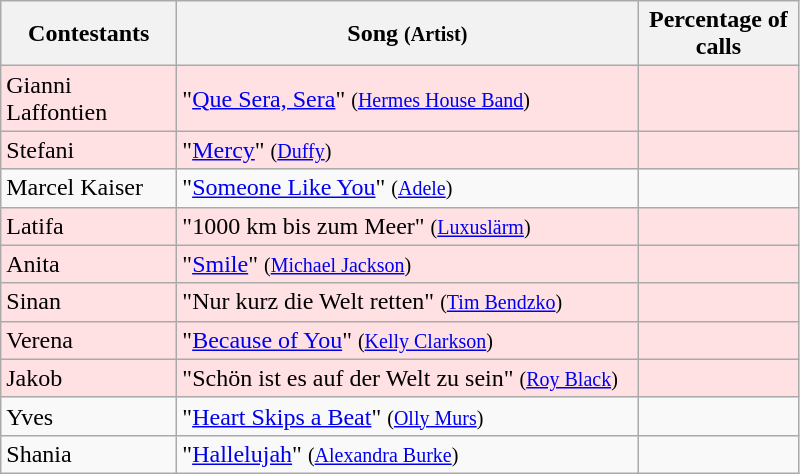<table class="wikitable">
<tr ">
<th style="width:110px;">Contestants</th>
<th style="width:300px;">Song <small>(Artist)</small></th>
<th style="width:100px;">Percentage of calls</th>
</tr>
<tr bgcolor="#FFE1E4">
<td align="left">Gianni Laffontien</td>
<td align="left">"<a href='#'>Que Sera, Sera</a>" <small>(<a href='#'>Hermes House Band</a>)</small></td>
<td style="text-align:center;"></td>
</tr>
<tr bgcolor="#FFE1E4">
<td align="left">Stefani</td>
<td align="left">"<a href='#'>Mercy</a>" <small>(<a href='#'>Duffy</a>)</small></td>
<td style="text-align:center;"></td>
</tr>
<tr>
<td align="left">Marcel Kaiser</td>
<td align="left">"<a href='#'>Someone Like You</a>" <small>(<a href='#'>Adele</a>)</small></td>
<td style="text-align:center;"></td>
</tr>
<tr bgcolor="#FFE1E4">
<td align="left">Latifa</td>
<td align="left">"1000 km bis zum Meer" <small>(<a href='#'>Luxuslärm</a>)</small></td>
<td style="text-align:center;"></td>
</tr>
<tr bgcolor="#FFE1E4">
<td align="left">Anita</td>
<td align="left">"<a href='#'>Smile</a>" <small>(<a href='#'>Michael Jackson</a>)</small></td>
<td style="text-align:center;"></td>
</tr>
<tr bgcolor="#FFE1E4">
<td align="left">Sinan</td>
<td align="left">"Nur kurz die Welt retten" <small>(<a href='#'>Tim Bendzko</a>)</small></td>
<td style="text-align:center;"></td>
</tr>
<tr bgcolor="#FFE1E4">
<td align="left">Verena</td>
<td align="left">"<a href='#'>Because of You</a>" <small>(<a href='#'>Kelly Clarkson</a>)</small></td>
<td style="text-align:center;"></td>
</tr>
<tr bgcolor="#FFE1E4">
<td align="left">Jakob</td>
<td align="left">"Schön ist es auf der Welt zu sein" <small>(<a href='#'>Roy Black</a>)</small></td>
<td style="text-align:center;"></td>
</tr>
<tr>
<td align="left">Yves</td>
<td align="left">"<a href='#'>Heart Skips a Beat</a>" <small>(<a href='#'>Olly Murs</a>)</small></td>
<td style="text-align:center;"></td>
</tr>
<tr>
<td align="left">Shania</td>
<td align="left">"<a href='#'>Hallelujah</a>" <small>(<a href='#'>Alexandra Burke</a>)</small></td>
<td style="text-align:center;"></td>
</tr>
</table>
